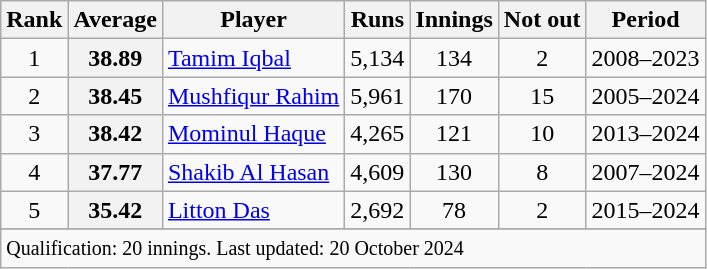<table class="wikitable plainrowheaders sortable">
<tr>
<th scope=col>Rank</th>
<th scope=col>Average</th>
<th scope=col>Player</th>
<th scope=col>Runs</th>
<th scope=col>Innings</th>
<th scope=col>Not out</th>
<th scope=col>Period</th>
</tr>
<tr>
<td align=center>1</td>
<th scope=row style=text-align:center;>38.89</th>
<td><a href='#'>Tamim Iqbal</a></td>
<td align=center>5,134</td>
<td align=center>134</td>
<td align=center>2</td>
<td>2008–2023</td>
</tr>
<tr>
<td align=center>2</td>
<th scope=row style="text-align:center;">38.45</th>
<td><a href='#'>Mushfiqur Rahim</a></td>
<td align=center>5,961</td>
<td align=center>170</td>
<td align=center>15</td>
<td>2005–2024</td>
</tr>
<tr>
<td align="center">3</td>
<th scope="row" style="text-align:center;">38.42</th>
<td><a href='#'>Mominul Haque</a></td>
<td align="center">4,265</td>
<td align="center">121</td>
<td align="center">10</td>
<td>2013–2024</td>
</tr>
<tr>
<td align=center>4</td>
<th scope=row style=text-align:center;>37.77</th>
<td><a href='#'>Shakib Al Hasan</a></td>
<td align=center>4,609</td>
<td align=center>130</td>
<td align=center>8</td>
<td>2007–2024</td>
</tr>
<tr>
<td align=center>5</td>
<th scope=row style=text-align:center;>35.42</th>
<td><a href='#'>Litton Das</a></td>
<td align=center>2,692</td>
<td align=center>78</td>
<td align=center>2</td>
<td>2015–2024</td>
</tr>
<tr>
</tr>
<tr class=sortbottom>
<td colspan=7><small>Qualification: 20 innings. Last updated: 20 October 2024</small></td>
</tr>
</table>
